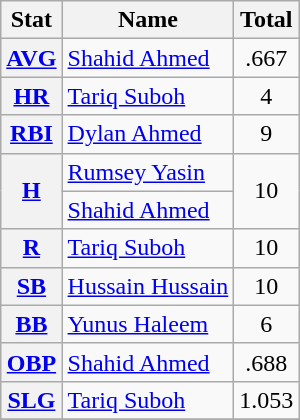<table class=wikitable>
<tr>
<th scope="col">Stat</th>
<th scope="col">Name</th>
<th scope="col">Total</th>
</tr>
<tr>
<th scope="row"><a href='#'>AVG</a></th>
<td> <a href='#'>Shahid Ahmed</a></td>
<td align=center>.667</td>
</tr>
<tr>
<th scope="row"><a href='#'>HR</a></th>
<td> <a href='#'>Tariq Suboh</a></td>
<td align=center>4</td>
</tr>
<tr>
<th scope="row"><a href='#'>RBI</a></th>
<td> <a href='#'>Dylan Ahmed</a></td>
<td align=center>9</td>
</tr>
<tr>
<th scope="row" rowspan=2><a href='#'>H</a></th>
<td> <a href='#'>Rumsey Yasin</a></td>
<td align=center rowspan=2>10</td>
</tr>
<tr>
<td> <a href='#'>Shahid Ahmed</a></td>
</tr>
<tr>
<th scope="row"><a href='#'>R</a></th>
<td> <a href='#'>Tariq Suboh</a></td>
<td align=center>10</td>
</tr>
<tr>
<th scope="row"><a href='#'>SB</a></th>
<td> <a href='#'>Hussain Hussain</a></td>
<td align=center>10</td>
</tr>
<tr>
<th scope="row"><a href='#'>BB</a></th>
<td> <a href='#'>Yunus Haleem</a></td>
<td align=center>6</td>
</tr>
<tr>
<th scope="row"><a href='#'>OBP</a></th>
<td> <a href='#'>Shahid Ahmed</a></td>
<td align=center>.688</td>
</tr>
<tr>
<th scope="row"><a href='#'>SLG</a></th>
<td> <a href='#'>Tariq Suboh</a></td>
<td align=center>1.053</td>
</tr>
<tr>
</tr>
</table>
